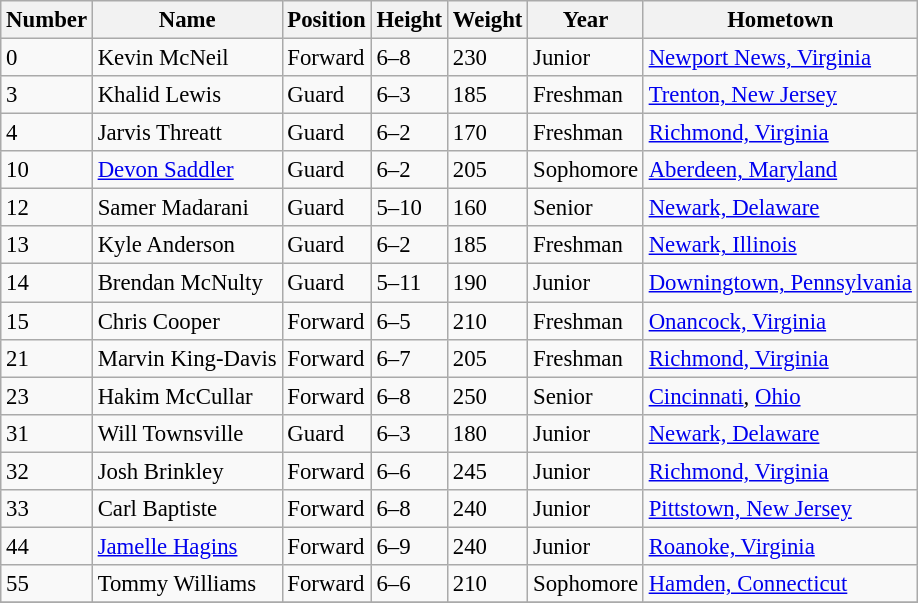<table class="wikitable" style="font-size: 95%;">
<tr>
<th>Number</th>
<th>Name</th>
<th>Position</th>
<th>Height</th>
<th>Weight</th>
<th>Year</th>
<th>Hometown</th>
</tr>
<tr>
<td>0</td>
<td>Kevin McNeil</td>
<td>Forward</td>
<td>6–8</td>
<td>230</td>
<td>Junior</td>
<td><a href='#'>Newport News, Virginia</a></td>
</tr>
<tr>
<td>3</td>
<td>Khalid Lewis</td>
<td>Guard</td>
<td>6–3</td>
<td>185</td>
<td>Freshman</td>
<td><a href='#'>Trenton, New Jersey</a></td>
</tr>
<tr>
<td>4</td>
<td>Jarvis Threatt</td>
<td>Guard</td>
<td>6–2</td>
<td>170</td>
<td>Freshman</td>
<td><a href='#'>Richmond, Virginia</a></td>
</tr>
<tr>
<td>10</td>
<td><a href='#'>Devon Saddler</a></td>
<td>Guard</td>
<td>6–2</td>
<td>205</td>
<td>Sophomore</td>
<td><a href='#'>Aberdeen, Maryland</a></td>
</tr>
<tr>
<td>12</td>
<td>Samer Madarani</td>
<td>Guard</td>
<td>5–10</td>
<td>160</td>
<td>Senior</td>
<td><a href='#'>Newark, Delaware</a></td>
</tr>
<tr>
<td>13</td>
<td>Kyle Anderson</td>
<td>Guard</td>
<td>6–2</td>
<td>185</td>
<td>Freshman</td>
<td><a href='#'>Newark, Illinois</a></td>
</tr>
<tr>
<td>14</td>
<td>Brendan McNulty</td>
<td>Guard</td>
<td>5–11</td>
<td>190</td>
<td>Junior</td>
<td><a href='#'>Downingtown, Pennsylvania</a></td>
</tr>
<tr>
<td>15</td>
<td>Chris Cooper</td>
<td>Forward</td>
<td>6–5</td>
<td>210</td>
<td>Freshman</td>
<td><a href='#'>Onancock, Virginia</a></td>
</tr>
<tr>
<td>21</td>
<td>Marvin King-Davis</td>
<td>Forward</td>
<td>6–7</td>
<td>205</td>
<td>Freshman</td>
<td><a href='#'>Richmond, Virginia</a></td>
</tr>
<tr>
<td>23</td>
<td>Hakim McCullar</td>
<td>Forward</td>
<td>6–8</td>
<td>250</td>
<td>Senior</td>
<td><a href='#'>Cincinnati</a>, <a href='#'>Ohio</a></td>
</tr>
<tr>
<td>31</td>
<td>Will Townsville</td>
<td>Guard</td>
<td>6–3</td>
<td>180</td>
<td>Junior</td>
<td><a href='#'>Newark, Delaware</a></td>
</tr>
<tr>
<td>32</td>
<td>Josh Brinkley</td>
<td>Forward</td>
<td>6–6</td>
<td>245</td>
<td>Junior</td>
<td><a href='#'>Richmond, Virginia</a></td>
</tr>
<tr>
<td>33</td>
<td>Carl Baptiste</td>
<td>Forward</td>
<td>6–8</td>
<td>240</td>
<td>Junior</td>
<td><a href='#'>Pittstown, New Jersey</a></td>
</tr>
<tr>
<td>44</td>
<td><a href='#'>Jamelle Hagins</a></td>
<td>Forward</td>
<td>6–9</td>
<td>240</td>
<td>Junior</td>
<td><a href='#'>Roanoke, Virginia</a></td>
</tr>
<tr>
<td>55</td>
<td>Tommy Williams</td>
<td>Forward</td>
<td>6–6</td>
<td>210</td>
<td>Sophomore</td>
<td><a href='#'>Hamden, Connecticut</a></td>
</tr>
<tr>
</tr>
</table>
